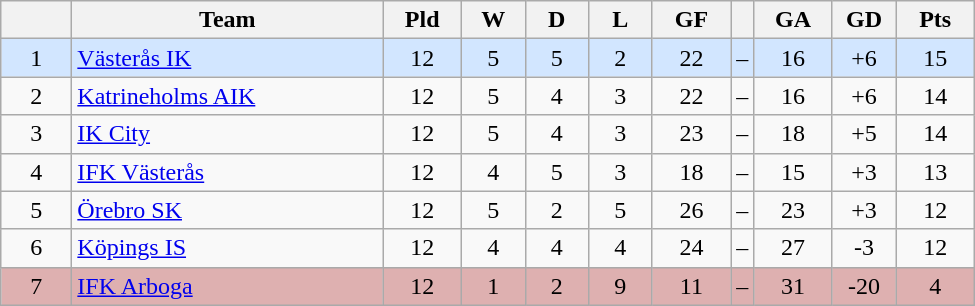<table class="wikitable" style="text-align: center;">
<tr>
<th style="width: 40px;"></th>
<th style="width: 200px;">Team</th>
<th style="width: 45px;">Pld</th>
<th style="width: 35px;">W</th>
<th style="width: 35px;">D</th>
<th style="width: 35px;">L</th>
<th style="width: 45px;">GF</th>
<th></th>
<th style="width: 45px;">GA</th>
<th style="width: 35px;">GD</th>
<th style="width: 45px;">Pts</th>
</tr>
<tr style="background: #d2e6ff">
<td>1</td>
<td style="text-align: left;"><a href='#'>Västerås IK</a></td>
<td>12</td>
<td>5</td>
<td>5</td>
<td>2</td>
<td>22</td>
<td>–</td>
<td>16</td>
<td>+6</td>
<td>15</td>
</tr>
<tr>
<td>2</td>
<td style="text-align: left;"><a href='#'>Katrineholms AIK</a></td>
<td>12</td>
<td>5</td>
<td>4</td>
<td>3</td>
<td>22</td>
<td>–</td>
<td>16</td>
<td>+6</td>
<td>14</td>
</tr>
<tr>
<td>3</td>
<td style="text-align: left;"><a href='#'>IK City</a></td>
<td>12</td>
<td>5</td>
<td>4</td>
<td>3</td>
<td>23</td>
<td>–</td>
<td>18</td>
<td>+5</td>
<td>14</td>
</tr>
<tr>
<td>4</td>
<td style="text-align: left;"><a href='#'>IFK Västerås</a></td>
<td>12</td>
<td>4</td>
<td>5</td>
<td>3</td>
<td>18</td>
<td>–</td>
<td>15</td>
<td>+3</td>
<td>13</td>
</tr>
<tr>
<td>5</td>
<td style="text-align: left;"><a href='#'>Örebro SK</a></td>
<td>12</td>
<td>5</td>
<td>2</td>
<td>5</td>
<td>26</td>
<td>–</td>
<td>23</td>
<td>+3</td>
<td>12</td>
</tr>
<tr>
<td>6</td>
<td style="text-align: left;"><a href='#'>Köpings IS</a></td>
<td>12</td>
<td>4</td>
<td>4</td>
<td>4</td>
<td>24</td>
<td>–</td>
<td>27</td>
<td>-3</td>
<td>12</td>
</tr>
<tr style="background: #deb0b0">
<td>7</td>
<td style="text-align: left;"><a href='#'>IFK Arboga</a></td>
<td>12</td>
<td>1</td>
<td>2</td>
<td>9</td>
<td>11</td>
<td>–</td>
<td>31</td>
<td>-20</td>
<td>4</td>
</tr>
</table>
